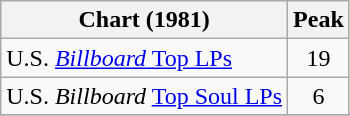<table class="wikitable">
<tr>
<th>Chart (1981)</th>
<th>Peak<br></th>
</tr>
<tr>
<td>U.S. <a href='#'><em>Billboard</em> Top LPs</a></td>
<td align="center">19</td>
</tr>
<tr>
<td>U.S. <em>Billboard</em> <a href='#'>Top Soul LPs</a></td>
<td align="center">6</td>
</tr>
<tr>
</tr>
</table>
